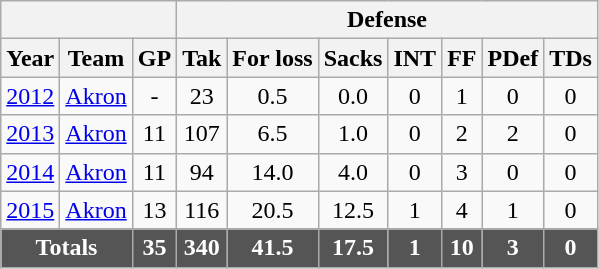<table class="wikitable" style="text-align:center;">
<tr>
<th colspan=3></th>
<th colspan=7>Defense</th>
</tr>
<tr>
<th>Year</th>
<th>Team</th>
<th>GP</th>
<th>Tak</th>
<th>For loss</th>
<th>Sacks</th>
<th>INT</th>
<th>FF</th>
<th>PDef</th>
<th>TDs</th>
</tr>
<tr>
<td><a href='#'>2012</a></td>
<td><a href='#'>Akron</a></td>
<td>-</td>
<td>23</td>
<td>0.5</td>
<td>0.0</td>
<td>0</td>
<td>1</td>
<td>0</td>
<td>0</td>
</tr>
<tr>
<td><a href='#'>2013</a></td>
<td><a href='#'>Akron</a></td>
<td>11</td>
<td>107</td>
<td>6.5</td>
<td>1.0</td>
<td>0</td>
<td>2</td>
<td>2</td>
<td>0</td>
</tr>
<tr>
<td><a href='#'>2014</a></td>
<td><a href='#'>Akron</a></td>
<td>11</td>
<td>94</td>
<td>14.0</td>
<td>4.0</td>
<td>0</td>
<td>3</td>
<td>0</td>
<td>0</td>
</tr>
<tr>
<td><a href='#'>2015</a></td>
<td><a href='#'>Akron</a></td>
<td>13</td>
<td>116</td>
<td>20.5</td>
<td>12.5</td>
<td>1</td>
<td>4</td>
<td>1</td>
<td>0</td>
</tr>
<tr style="background:#555; font-weight:bold; color:white;">
<td colspan=2>Totals</td>
<td>35</td>
<td>340</td>
<td>41.5</td>
<td>17.5</td>
<td>1</td>
<td>10</td>
<td>3</td>
<td>0</td>
</tr>
</table>
